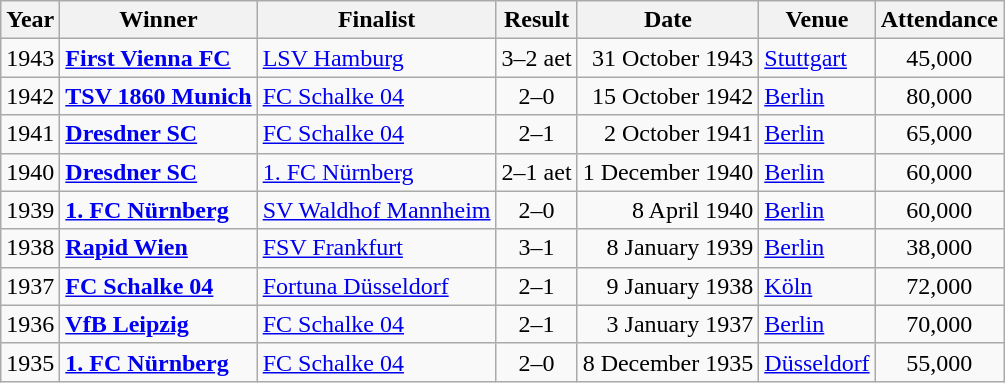<table class=wikitable>
<tr>
<th style="text-align:center">Year</th>
<th style="text-align:center">Winner</th>
<th style="text-align:center">Finalist</th>
<th style="text-align:center">Result</th>
<th style="text-align:center">Date</th>
<th style="text-align:center">Venue</th>
<th style="text-align:center">Attendance</th>
</tr>
<tr>
<td>1943</td>
<td><strong><a href='#'>First Vienna FC</a></strong></td>
<td><a href='#'>LSV Hamburg</a></td>
<td style="text-align:center">3–2 aet</td>
<td style="text-align:right">31 October 1943</td>
<td><a href='#'>Stuttgart</a></td>
<td style="text-align:center">45,000</td>
</tr>
<tr>
<td>1942</td>
<td><strong><a href='#'>TSV 1860 Munich</a></strong></td>
<td><a href='#'>FC Schalke 04</a></td>
<td style="text-align:center">2–0</td>
<td style="text-align:right">15 October 1942</td>
<td><a href='#'>Berlin</a></td>
<td style="text-align:center">80,000</td>
</tr>
<tr>
<td>1941</td>
<td><strong><a href='#'>Dresdner SC</a></strong></td>
<td><a href='#'>FC Schalke 04</a></td>
<td style="text-align:center">2–1</td>
<td style="text-align:right">2 October 1941</td>
<td><a href='#'>Berlin</a></td>
<td style="text-align:center">65,000</td>
</tr>
<tr>
<td>1940</td>
<td><strong><a href='#'>Dresdner SC</a></strong></td>
<td><a href='#'>1. FC Nürnberg</a></td>
<td style="text-align:center">2–1 aet</td>
<td style="text-align:right">1 December 1940</td>
<td><a href='#'>Berlin</a></td>
<td style="text-align:center">60,000</td>
</tr>
<tr>
<td>1939</td>
<td><strong><a href='#'>1. FC Nürnberg</a></strong></td>
<td><a href='#'>SV Waldhof Mannheim</a></td>
<td style="text-align:center">2–0</td>
<td style="text-align:right">8 April 1940</td>
<td><a href='#'>Berlin</a></td>
<td style="text-align:center">60,000</td>
</tr>
<tr>
<td>1938</td>
<td><strong><a href='#'>Rapid Wien</a></strong></td>
<td><a href='#'>FSV Frankfurt</a></td>
<td style="text-align:center">3–1</td>
<td style="text-align:right">8 January 1939</td>
<td><a href='#'>Berlin</a></td>
<td style="text-align:center">38,000</td>
</tr>
<tr>
<td>1937</td>
<td><strong><a href='#'>FC Schalke 04</a></strong></td>
<td><a href='#'>Fortuna Düsseldorf</a></td>
<td style="text-align:center">2–1</td>
<td style="text-align:right">9 January 1938</td>
<td><a href='#'>Köln</a></td>
<td style="text-align:center">72,000</td>
</tr>
<tr>
<td>1936</td>
<td><strong><a href='#'>VfB Leipzig</a></strong></td>
<td><a href='#'>FC Schalke 04</a></td>
<td style="text-align:center">2–1</td>
<td style="text-align:right">3 January 1937</td>
<td><a href='#'>Berlin</a></td>
<td style="text-align:center">70,000</td>
</tr>
<tr>
<td>1935</td>
<td><strong><a href='#'>1. FC Nürnberg</a></strong></td>
<td><a href='#'>FC Schalke 04</a></td>
<td style="text-align:center">2–0</td>
<td style="text-align:right">8 December 1935</td>
<td><a href='#'>Düsseldorf</a></td>
<td style="text-align:center">55,000</td>
</tr>
</table>
